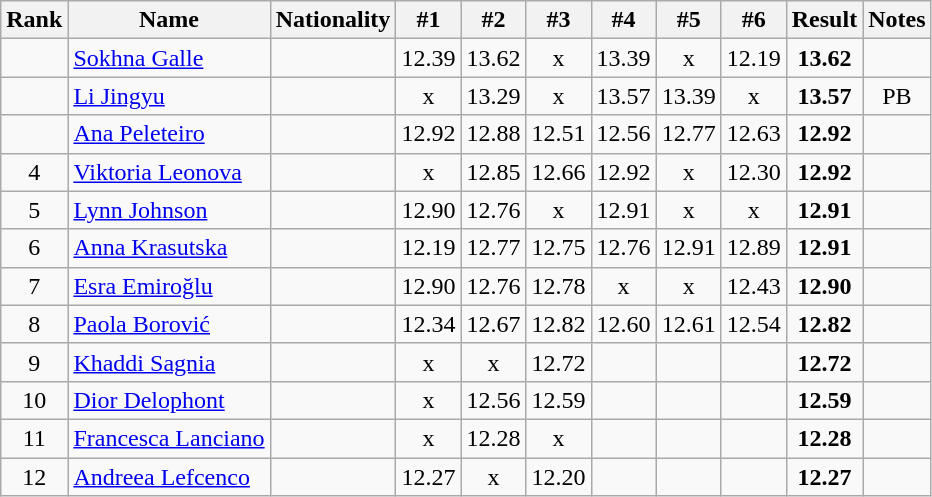<table class="wikitable sortable" style="text-align:center">
<tr>
<th>Rank</th>
<th>Name</th>
<th>Nationality</th>
<th>#1</th>
<th>#2</th>
<th>#3</th>
<th>#4</th>
<th>#5</th>
<th>#6</th>
<th>Result</th>
<th>Notes</th>
</tr>
<tr>
<td></td>
<td align=left><a href='#'>Sokhna Galle</a></td>
<td align=left></td>
<td>12.39</td>
<td>13.62</td>
<td>x</td>
<td>13.39</td>
<td>x</td>
<td>12.19</td>
<td><strong>13.62</strong></td>
<td></td>
</tr>
<tr>
<td></td>
<td align=left><a href='#'>Li Jingyu</a></td>
<td align=left></td>
<td>x</td>
<td>13.29</td>
<td>x</td>
<td>13.57</td>
<td>13.39</td>
<td>x</td>
<td><strong>13.57</strong></td>
<td>PB</td>
</tr>
<tr>
<td></td>
<td align=left><a href='#'>Ana Peleteiro</a></td>
<td align=left></td>
<td>12.92</td>
<td>12.88</td>
<td>12.51</td>
<td>12.56</td>
<td>12.77</td>
<td>12.63</td>
<td><strong>12.92</strong></td>
<td></td>
</tr>
<tr>
<td>4</td>
<td align=left><a href='#'>Viktoria Leonova</a></td>
<td align=left></td>
<td>x</td>
<td>12.85</td>
<td>12.66</td>
<td>12.92</td>
<td>x</td>
<td>12.30</td>
<td><strong>12.92</strong></td>
<td></td>
</tr>
<tr>
<td>5</td>
<td align=left><a href='#'>Lynn Johnson</a></td>
<td align=left></td>
<td>12.90</td>
<td>12.76</td>
<td>x</td>
<td>12.91</td>
<td>x</td>
<td>x</td>
<td><strong>12.91</strong></td>
<td></td>
</tr>
<tr>
<td>6</td>
<td align=left><a href='#'>Anna Krasutska</a></td>
<td align=left></td>
<td>12.19</td>
<td>12.77</td>
<td>12.75</td>
<td>12.76</td>
<td>12.91</td>
<td>12.89</td>
<td><strong>12.91</strong></td>
<td></td>
</tr>
<tr>
<td>7</td>
<td align=left><a href='#'>Esra Emiroğlu</a></td>
<td align=left></td>
<td>12.90</td>
<td>12.76</td>
<td>12.78</td>
<td>x</td>
<td>x</td>
<td>12.43</td>
<td><strong>12.90</strong></td>
<td></td>
</tr>
<tr>
<td>8</td>
<td align=left><a href='#'>Paola Borović</a></td>
<td align=left></td>
<td>12.34</td>
<td>12.67</td>
<td>12.82</td>
<td>12.60</td>
<td>12.61</td>
<td>12.54</td>
<td><strong>12.82</strong></td>
<td></td>
</tr>
<tr>
<td>9</td>
<td align=left><a href='#'>Khaddi Sagnia</a></td>
<td align=left></td>
<td>x</td>
<td>x</td>
<td>12.72</td>
<td></td>
<td></td>
<td></td>
<td><strong>12.72</strong></td>
<td></td>
</tr>
<tr>
<td>10</td>
<td align=left><a href='#'>Dior Delophont</a></td>
<td align=left></td>
<td>x</td>
<td>12.56</td>
<td>12.59</td>
<td></td>
<td></td>
<td></td>
<td><strong>12.59</strong></td>
<td></td>
</tr>
<tr>
<td>11</td>
<td align=left><a href='#'>Francesca Lanciano</a></td>
<td align=left></td>
<td>x</td>
<td>12.28</td>
<td>x</td>
<td></td>
<td></td>
<td></td>
<td><strong>12.28</strong></td>
<td></td>
</tr>
<tr>
<td>12</td>
<td align=left><a href='#'>Andreea Lefcenco</a></td>
<td align=left></td>
<td>12.27</td>
<td>x</td>
<td>12.20</td>
<td></td>
<td></td>
<td></td>
<td><strong>12.27</strong></td>
<td></td>
</tr>
</table>
